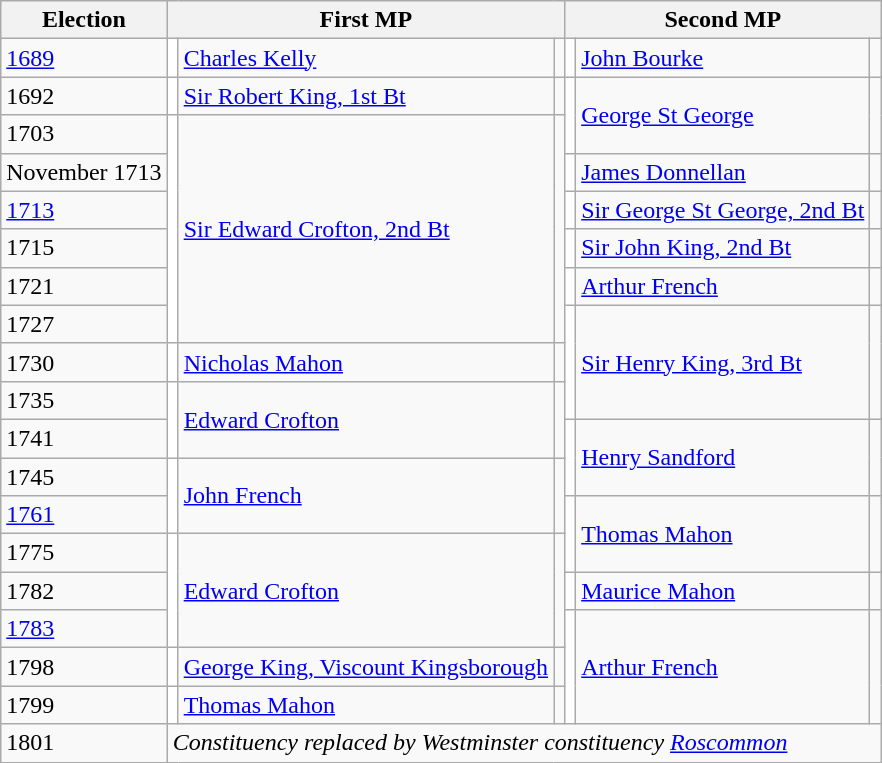<table class="wikitable">
<tr>
<th>Election</th>
<th colspan=3>First MP</th>
<th colspan=3>Second MP</th>
</tr>
<tr>
<td><a href='#'>1689</a></td>
<td style="background-color: white"></td>
<td><a href='#'>Charles Kelly</a></td>
<td></td>
<td style="background-color: white"></td>
<td><a href='#'>John Bourke</a></td>
<td></td>
</tr>
<tr>
<td>1692</td>
<td style="background-color: white"></td>
<td><a href='#'>Sir Robert King, 1st Bt</a></td>
<td></td>
<td rowspan="2" style="background-color: white"></td>
<td rowspan="2"><a href='#'>George St George</a></td>
<td rowspan="2"></td>
</tr>
<tr>
<td>1703</td>
<td rowspan="6" style="background-color: white"></td>
<td rowspan="6"><a href='#'>Sir Edward Crofton, 2nd Bt</a></td>
<td rowspan="6"></td>
</tr>
<tr>
<td>November 1713</td>
<td style="background-color: white"></td>
<td><a href='#'>James Donnellan</a></td>
<td></td>
</tr>
<tr>
<td><a href='#'>1713</a></td>
<td style="background-color: white"></td>
<td><a href='#'>Sir George St George, 2nd Bt</a></td>
<td></td>
</tr>
<tr>
<td>1715</td>
<td style="background-color: white"></td>
<td><a href='#'>Sir John King, 2nd Bt</a></td>
<td></td>
</tr>
<tr>
<td>1721</td>
<td style="background-color: white"></td>
<td><a href='#'>Arthur French</a></td>
<td></td>
</tr>
<tr>
<td>1727</td>
<td rowspan="3" style="background-color: white"></td>
<td rowspan="3"><a href='#'>Sir Henry King, 3rd Bt</a></td>
<td rowspan="3"></td>
</tr>
<tr>
<td>1730</td>
<td style="background-color: white"></td>
<td><a href='#'>Nicholas Mahon</a></td>
<td></td>
</tr>
<tr>
<td>1735</td>
<td rowspan="2" style="background-color: white"></td>
<td rowspan="2"><a href='#'>Edward Crofton</a></td>
<td rowspan="2"></td>
</tr>
<tr>
<td>1741</td>
<td rowspan="2" style="background-color: white"></td>
<td rowspan="2"><a href='#'>Henry Sandford</a></td>
<td rowspan="2"></td>
</tr>
<tr>
<td>1745</td>
<td rowspan="2" style="background-color: white"></td>
<td rowspan="2"><a href='#'>John French</a></td>
<td rowspan="2"></td>
</tr>
<tr>
<td><a href='#'>1761</a></td>
<td rowspan="2" style="background-color: white"></td>
<td rowspan="2"><a href='#'>Thomas Mahon</a></td>
<td rowspan="2"></td>
</tr>
<tr>
<td>1775</td>
<td rowspan="3" style="background-color: white"></td>
<td rowspan="3"><a href='#'>Edward Crofton</a></td>
<td rowspan="3"></td>
</tr>
<tr>
<td>1782</td>
<td style="background-color: white"></td>
<td><a href='#'>Maurice Mahon</a></td>
<td></td>
</tr>
<tr>
<td><a href='#'>1783</a></td>
<td rowspan="3" style="background-color: white"></td>
<td rowspan="3"><a href='#'>Arthur French</a></td>
<td rowspan="3"></td>
</tr>
<tr>
<td>1798</td>
<td style="background-color: white"></td>
<td><a href='#'>George King, Viscount Kingsborough</a></td>
<td></td>
</tr>
<tr>
<td>1799</td>
<td style="background-color: white"></td>
<td><a href='#'>Thomas Mahon</a></td>
<td></td>
</tr>
<tr>
<td>1801</td>
<td colspan = "6"><em>Constituency replaced by Westminster constituency <a href='#'>Roscommon</a></em></td>
</tr>
</table>
